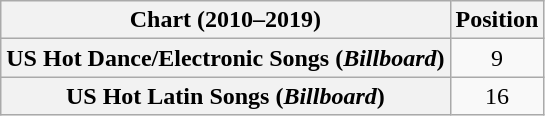<table class="wikitable sortable plainrowheaders" style="text-align:center">
<tr>
<th scope="col">Chart (2010–2019)</th>
<th scope="col">Position</th>
</tr>
<tr>
<th scope="row">US Hot Dance/Electronic Songs (<em>Billboard</em>)</th>
<td>9</td>
</tr>
<tr>
<th scope="row">US Hot Latin Songs (<em>Billboard</em>)</th>
<td>16</td>
</tr>
</table>
